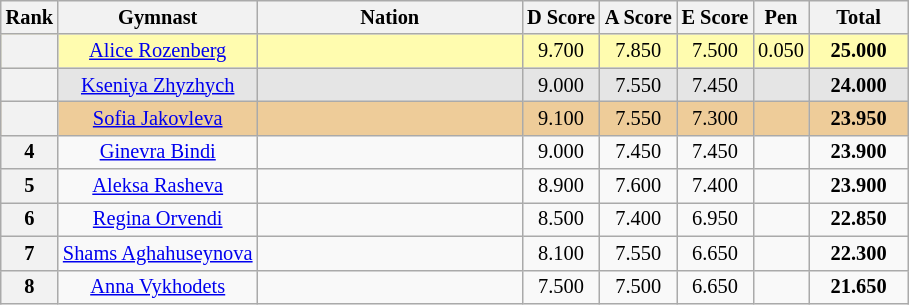<table class="wikitable sortable" style="text-align:center; font-size:85%">
<tr>
<th scope="col" style="width:20px;">Rank</th>
<th>Gymnast</th>
<th scope="col" style="width:170px;">Nation</th>
<th>D Score</th>
<th>A Score</th>
<th>E Score</th>
<th>Pen</th>
<th scope="col" style="width:60px;">Total</th>
</tr>
<tr bgcolor="fffcaf">
<th scope="row"></th>
<td><a href='#'>Alice Rozenberg</a></td>
<td align="left"></td>
<td>9.700</td>
<td>7.850</td>
<td>7.500</td>
<td>0.050</td>
<td><strong>25.000</strong></td>
</tr>
<tr bgcolor="e5e5e5">
<th scope="row"></th>
<td><a href='#'>Kseniya Zhyzhych</a></td>
<td align="left"></td>
<td>9.000</td>
<td>7.550</td>
<td>7.450</td>
<td></td>
<td><strong>24.000</strong></td>
</tr>
<tr bgcolor="eecc99">
<th scope="row"></th>
<td><a href='#'>Sofia Jakovleva</a></td>
<td align="left"></td>
<td>9.100</td>
<td>7.550</td>
<td>7.300</td>
<td></td>
<td><strong>23.950</strong></td>
</tr>
<tr>
<th>4</th>
<td><a href='#'>Ginevra Bindi</a></td>
<td align="left"></td>
<td>9.000</td>
<td>7.450</td>
<td>7.450</td>
<td></td>
<td><strong>23.900</strong></td>
</tr>
<tr>
<th>5</th>
<td><a href='#'>Aleksa Rasheva</a></td>
<td align="left"></td>
<td>8.900</td>
<td>7.600</td>
<td>7.400</td>
<td></td>
<td><strong>23.900</strong></td>
</tr>
<tr>
<th>6</th>
<td><a href='#'>Regina Orvendi</a></td>
<td align="left"></td>
<td>8.500</td>
<td>7.400</td>
<td>6.950</td>
<td></td>
<td><strong>22.850</strong></td>
</tr>
<tr>
<th>7</th>
<td><a href='#'>Shams Aghahuseynova</a></td>
<td align="left"></td>
<td>8.100</td>
<td>7.550</td>
<td>6.650</td>
<td></td>
<td><strong>22.300</strong></td>
</tr>
<tr>
<th>8</th>
<td><a href='#'>Anna Vykhodets</a></td>
<td align="left"></td>
<td>7.500</td>
<td>7.500</td>
<td>6.650</td>
<td></td>
<td><strong>21.650</strong></td>
</tr>
</table>
